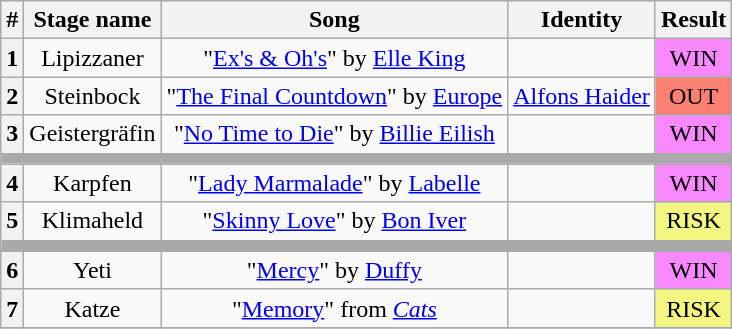<table class="wikitable plainrowheaders" style="text-align: center;">
<tr>
<th>#</th>
<th>Stage name</th>
<th>Song</th>
<th>Identity</th>
<th>Result</th>
</tr>
<tr>
<th>1</th>
<td>Lipizzaner</td>
<td>"<a href='#'>Ex's & Oh's</a>" by <a href='#'>Elle King</a></td>
<td></td>
<td bgcolor=#F888FD>WIN</td>
</tr>
<tr>
<th>2</th>
<td>Steinbock</td>
<td>"<a href='#'>The Final Countdown</a>" by <a href='#'>Europe</a></td>
<td><a href='#'>Alfons Haider</a></td>
<td bgcolor=salmon>OUT</td>
</tr>
<tr>
<th>3</th>
<td>Geistergräfin</td>
<td>"<a href='#'>No Time to Die</a>" by <a href='#'>Billie Eilish</a></td>
<td></td>
<td bgcolor=#F888FD>WIN</td>
</tr>
<tr>
<td colspan="5" style="background:darkgray"></td>
</tr>
<tr>
<th>4</th>
<td>Karpfen</td>
<td>"<a href='#'>Lady Marmalade</a>" by <a href='#'>Labelle</a></td>
<td></td>
<td bgcolor=#F888FD>WIN</td>
</tr>
<tr>
<th>5</th>
<td>Klimaheld</td>
<td>"<a href='#'>Skinny Love</a>" by <a href='#'>Bon Iver</a></td>
<td></td>
<td bgcolor="#F3F781">RISK</td>
</tr>
<tr>
<td colspan="5" style="background:darkgray"></td>
</tr>
<tr>
<th>6</th>
<td>Yeti</td>
<td>"<a href='#'>Mercy</a>" by <a href='#'>Duffy</a></td>
<td></td>
<td bgcolor=#F888FD>WIN</td>
</tr>
<tr>
<th>7</th>
<td>Katze</td>
<td>"<a href='#'>Memory</a>" from <em><a href='#'>Cats</a></em></td>
<td></td>
<td bgcolor="#F3F781">RISK</td>
</tr>
<tr>
</tr>
</table>
